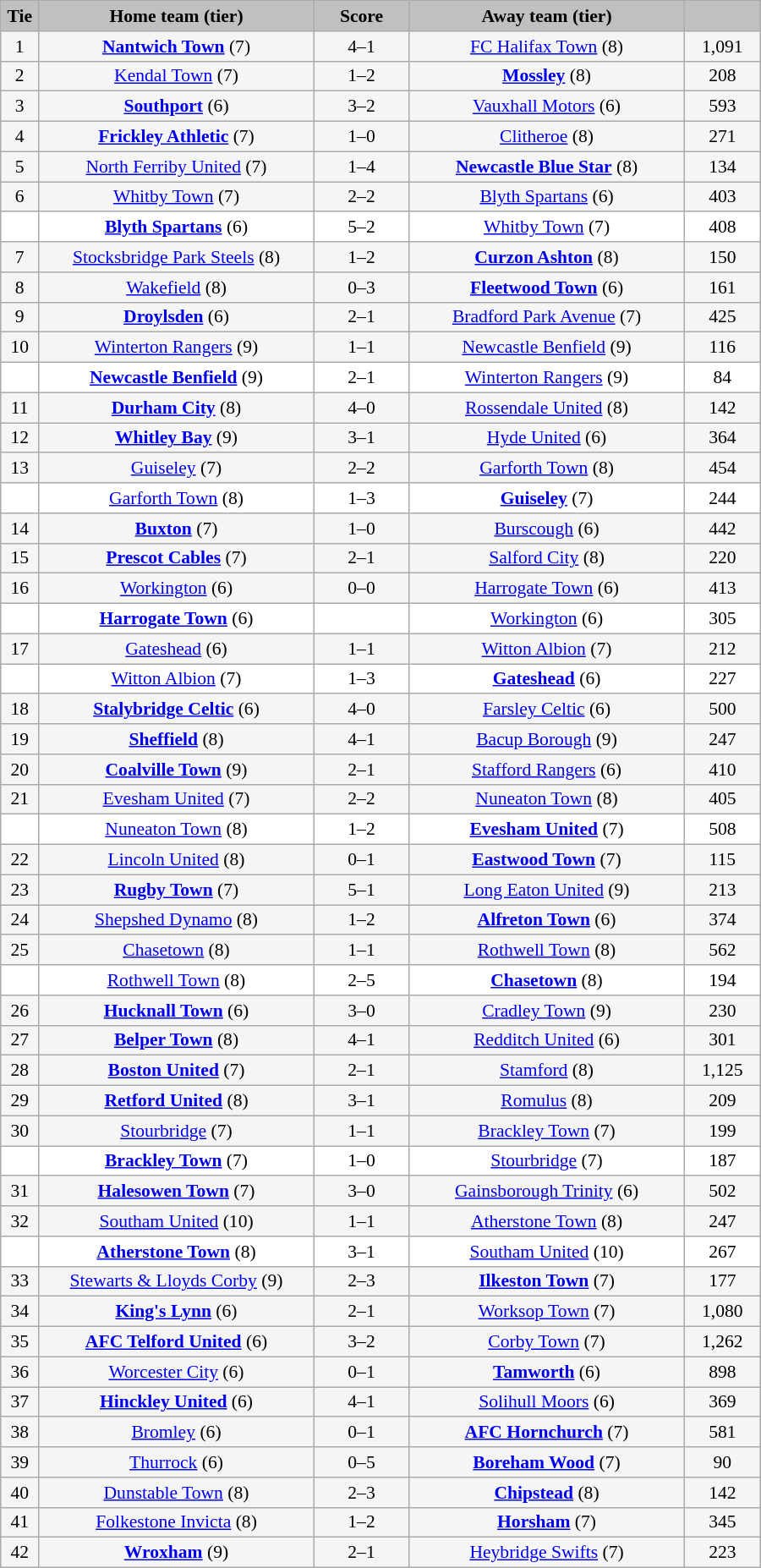<table class="wikitable" style="width: 600px; background:WhiteSmoke; text-align:center; font-size:90%">
<tr>
<td scope="col" style="width:  5.00%; background:silver;"><strong>Tie</strong></td>
<td scope="col" style="width: 36.25%; background:silver;"><strong>Home team (tier)</strong></td>
<td scope="col" style="width: 12.50%; background:silver;"><strong>Score</strong></td>
<td scope="col" style="width: 36.25%; background:silver;"><strong>Away team (tier)</strong></td>
<td scope="col" style="width: 10.00%; background:silver;"><strong></strong></td>
</tr>
<tr>
<td>1</td>
<td><strong><a href='#'>Nantwich Town</a></strong> (7)</td>
<td>4–1</td>
<td><a href='#'>FC Halifax Town</a> (8)</td>
<td>1,091</td>
</tr>
<tr>
<td>2</td>
<td><a href='#'>Kendal Town</a> (7)</td>
<td>1–2</td>
<td><strong><a href='#'>Mossley</a></strong> (8)</td>
<td>208</td>
</tr>
<tr>
<td>3</td>
<td><strong><a href='#'>Southport</a></strong> (6)</td>
<td>3–2</td>
<td><a href='#'>Vauxhall Motors</a> (6)</td>
<td>593</td>
</tr>
<tr>
<td>4</td>
<td><strong><a href='#'>Frickley Athletic</a></strong> (7)</td>
<td>1–0</td>
<td><a href='#'>Clitheroe</a> (8)</td>
<td>271</td>
</tr>
<tr>
<td>5</td>
<td><a href='#'>North Ferriby United</a> (7)</td>
<td>1–4</td>
<td><strong><a href='#'>Newcastle Blue Star</a></strong> (8)</td>
<td>134</td>
</tr>
<tr>
<td>6</td>
<td><a href='#'>Whitby Town</a> (7)</td>
<td>2–2</td>
<td><a href='#'>Blyth Spartans</a> (6)</td>
<td>403</td>
</tr>
<tr style="background:white;">
<td><em></em></td>
<td><strong><a href='#'>Blyth Spartans</a></strong> (6)</td>
<td>5–2</td>
<td><a href='#'>Whitby Town</a> (7)</td>
<td>408</td>
</tr>
<tr>
<td>7</td>
<td><a href='#'>Stocksbridge Park Steels</a> (8)</td>
<td>1–2</td>
<td><strong><a href='#'>Curzon Ashton</a></strong> (8)</td>
<td>150</td>
</tr>
<tr>
<td>8</td>
<td><a href='#'>Wakefield</a> (8)</td>
<td>0–3</td>
<td><strong><a href='#'>Fleetwood Town</a></strong> (6)</td>
<td>161</td>
</tr>
<tr>
<td>9</td>
<td><strong><a href='#'>Droylsden</a></strong> (6)</td>
<td>2–1</td>
<td><a href='#'>Bradford Park Avenue</a> (7)</td>
<td>425</td>
</tr>
<tr>
<td>10</td>
<td><a href='#'>Winterton Rangers</a> (9)</td>
<td>1–1</td>
<td><a href='#'>Newcastle Benfield</a> (9)</td>
<td>116</td>
</tr>
<tr style="background:white;">
<td><em></em></td>
<td><strong><a href='#'>Newcastle Benfield</a></strong> (9)</td>
<td>2–1 </td>
<td><a href='#'>Winterton Rangers</a> (9)</td>
<td>84</td>
</tr>
<tr>
<td>11</td>
<td><strong><a href='#'>Durham City</a></strong> (8)</td>
<td>4–0</td>
<td><a href='#'>Rossendale United</a> (8)</td>
<td>142</td>
</tr>
<tr>
<td>12</td>
<td><strong><a href='#'>Whitley Bay</a></strong> (9)</td>
<td>3–1</td>
<td><a href='#'>Hyde United</a> (6)</td>
<td>364</td>
</tr>
<tr>
<td>13</td>
<td><a href='#'>Guiseley</a> (7)</td>
<td>2–2</td>
<td><a href='#'>Garforth Town</a> (8)</td>
<td>454</td>
</tr>
<tr style="background:white;">
<td><em></em></td>
<td><a href='#'>Garforth Town</a> (8)</td>
<td>1–3</td>
<td><strong><a href='#'>Guiseley</a></strong> (7)</td>
<td>244</td>
</tr>
<tr>
<td>14</td>
<td><strong><a href='#'>Buxton</a></strong> (7)</td>
<td>1–0</td>
<td><a href='#'>Burscough</a> (6)</td>
<td>442</td>
</tr>
<tr>
<td>15</td>
<td><strong><a href='#'>Prescot Cables</a></strong> (7)</td>
<td>2–1</td>
<td><a href='#'>Salford City</a> (8)</td>
<td>220</td>
</tr>
<tr>
<td>16</td>
<td><a href='#'>Workington</a> (6)</td>
<td>0–0</td>
<td><a href='#'>Harrogate Town</a> (6)</td>
<td>413</td>
</tr>
<tr style="background:white;">
<td><em></em></td>
<td><strong><a href='#'>Harrogate Town</a></strong> (6)</td>
<td></td>
<td><a href='#'>Workington</a> (6)</td>
<td>305</td>
</tr>
<tr>
<td>17</td>
<td><a href='#'>Gateshead</a> (6)</td>
<td>1–1</td>
<td><a href='#'>Witton Albion</a> (7)</td>
<td>212</td>
</tr>
<tr style="background:white;">
<td><em></em></td>
<td><a href='#'>Witton Albion</a> (7)</td>
<td>1–3</td>
<td><strong><a href='#'>Gateshead</a></strong> (6)</td>
<td>227</td>
</tr>
<tr>
<td>18</td>
<td><strong><a href='#'>Stalybridge Celtic</a></strong> (6)</td>
<td>4–0</td>
<td><a href='#'>Farsley Celtic</a> (6)</td>
<td>500</td>
</tr>
<tr>
<td>19</td>
<td><strong><a href='#'>Sheffield</a></strong> (8)</td>
<td>4–1</td>
<td><a href='#'>Bacup Borough</a> (9)</td>
<td>247</td>
</tr>
<tr>
<td>20</td>
<td><strong><a href='#'>Coalville Town</a></strong> (9)</td>
<td>2–1</td>
<td><a href='#'>Stafford Rangers</a> (6)</td>
<td>410</td>
</tr>
<tr>
<td>21</td>
<td><a href='#'>Evesham United</a> (7)</td>
<td>2–2</td>
<td><a href='#'>Nuneaton Town</a> (8)</td>
<td>405</td>
</tr>
<tr style="background:white;">
<td><em></em></td>
<td><a href='#'>Nuneaton Town</a> (8)</td>
<td>1–2</td>
<td><strong><a href='#'>Evesham United</a></strong> (7)</td>
<td>508</td>
</tr>
<tr>
<td>22</td>
<td><a href='#'>Lincoln United</a> (8)</td>
<td>0–1</td>
<td><strong><a href='#'>Eastwood Town</a></strong> (7)</td>
<td>115</td>
</tr>
<tr>
<td>23</td>
<td><strong><a href='#'>Rugby Town</a></strong> (7)</td>
<td>5–1</td>
<td><a href='#'>Long Eaton United</a> (9)</td>
<td>213</td>
</tr>
<tr>
<td>24</td>
<td><a href='#'>Shepshed Dynamo</a> (8)</td>
<td>1–2</td>
<td><strong><a href='#'>Alfreton Town</a></strong> (6)</td>
<td>374</td>
</tr>
<tr>
<td>25</td>
<td><a href='#'>Chasetown</a> (8)</td>
<td>1–1</td>
<td><a href='#'>Rothwell Town</a> (8)</td>
<td>562</td>
</tr>
<tr style="background:white;">
<td><em></em></td>
<td><a href='#'>Rothwell Town</a> (8)</td>
<td>2–5 </td>
<td><strong><a href='#'>Chasetown</a></strong> (8)</td>
<td>194</td>
</tr>
<tr>
<td>26</td>
<td><strong><a href='#'>Hucknall Town</a></strong> (6)</td>
<td>3–0</td>
<td><a href='#'>Cradley Town</a> (9)</td>
<td>230</td>
</tr>
<tr>
<td>27</td>
<td><strong><a href='#'>Belper Town</a></strong> (8)</td>
<td>4–1</td>
<td><a href='#'>Redditch United</a> (6)</td>
<td>301</td>
</tr>
<tr>
<td>28</td>
<td><strong><a href='#'>Boston United</a></strong> (7)</td>
<td>2–1</td>
<td><a href='#'>Stamford</a> (8)</td>
<td>1,125</td>
</tr>
<tr>
<td>29</td>
<td><strong><a href='#'>Retford United</a></strong> (8)</td>
<td>3–1</td>
<td><a href='#'>Romulus</a> (8)</td>
<td>209</td>
</tr>
<tr>
<td>30</td>
<td><a href='#'>Stourbridge</a> (7)</td>
<td>1–1</td>
<td><a href='#'>Brackley Town</a> (7)</td>
<td>199</td>
</tr>
<tr style="background:white;">
<td><em></em></td>
<td><strong><a href='#'>Brackley Town</a></strong> (7)</td>
<td>1–0</td>
<td><a href='#'>Stourbridge</a> (7)</td>
<td>187</td>
</tr>
<tr>
<td>31</td>
<td><strong><a href='#'>Halesowen Town</a></strong> (7)</td>
<td>3–0</td>
<td><a href='#'>Gainsborough Trinity</a> (6)</td>
<td>502</td>
</tr>
<tr>
<td>32</td>
<td><a href='#'>Southam United</a> (10)</td>
<td>1–1</td>
<td><a href='#'>Atherstone Town</a> (8)</td>
<td>247</td>
</tr>
<tr style="background:white;">
<td><em></em></td>
<td><strong><a href='#'>Atherstone Town</a></strong> (8)</td>
<td>3–1 </td>
<td><a href='#'>Southam United</a> (10)</td>
<td>267</td>
</tr>
<tr>
<td>33</td>
<td><a href='#'>Stewarts & Lloyds Corby</a> (9)</td>
<td>2–3</td>
<td><strong><a href='#'>Ilkeston Town</a></strong> (7)</td>
<td>177</td>
</tr>
<tr>
<td>34</td>
<td><strong><a href='#'>King's Lynn</a></strong> (6)</td>
<td>2–1</td>
<td><a href='#'>Worksop Town</a> (7)</td>
<td>1,080</td>
</tr>
<tr>
<td>35</td>
<td><strong><a href='#'>AFC Telford United</a></strong> (6)</td>
<td>3–2</td>
<td><a href='#'>Corby Town</a> (7)</td>
<td>1,262</td>
</tr>
<tr>
<td>36</td>
<td><a href='#'>Worcester City</a> (6)</td>
<td>0–1</td>
<td><strong><a href='#'>Tamworth</a></strong> (6)</td>
<td>898</td>
</tr>
<tr>
<td>37</td>
<td><strong><a href='#'>Hinckley United</a></strong> (6)</td>
<td>4–1</td>
<td><a href='#'>Solihull Moors</a> (6)</td>
<td>369</td>
</tr>
<tr>
<td>38</td>
<td><a href='#'>Bromley</a> (6)</td>
<td>0–1</td>
<td><strong><a href='#'>AFC Hornchurch</a></strong> (7)</td>
<td>581</td>
</tr>
<tr>
<td>39</td>
<td><a href='#'>Thurrock</a> (6)</td>
<td>0–5</td>
<td><strong><a href='#'>Boreham Wood</a></strong> (7)</td>
<td>90</td>
</tr>
<tr>
<td>40</td>
<td><a href='#'>Dunstable Town</a> (8)</td>
<td>2–3</td>
<td><strong><a href='#'>Chipstead</a></strong> (8)</td>
<td>142</td>
</tr>
<tr>
<td>41</td>
<td><a href='#'>Folkestone Invicta</a> (8)</td>
<td>1–2</td>
<td><strong><a href='#'>Horsham</a></strong> (7)</td>
<td>345</td>
</tr>
<tr>
<td>42</td>
<td><strong><a href='#'>Wroxham</a></strong> (9)</td>
<td>2–1</td>
<td><a href='#'>Heybridge Swifts</a> (7)</td>
<td>223</td>
</tr>
</table>
